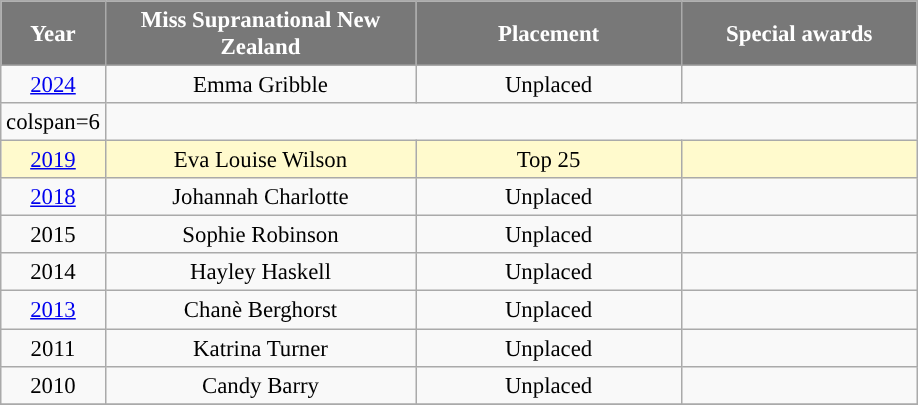<table class="wikitable sortable" style="font-size: 95%; text-align:center">
<tr>
<th width="30" style="background-color:#787878;color:#FFFFFF;">Year</th>
<th width="200" style="background-color:#787878;color:#FFFFFF;">Miss Supranational New Zealand</th>
<th width="170" style="background-color:#787878;color:#FFFFFF;">Placement</th>
<th width="150" style="background-color:#787878;color:#FFFFFF;">Special awards</th>
</tr>
<tr>
<td><a href='#'>2024</a></td>
<td>Emma Gribble</td>
<td>Unplaced</td>
<td></td>
</tr>
<tr>
<td>colspan=6 </td>
</tr>
<tr style="background-color:#FFFACD;">
<td><a href='#'>2019</a></td>
<td>Eva Louise Wilson</td>
<td>Top 25</td>
<td></td>
</tr>
<tr>
<td><a href='#'>2018</a></td>
<td>Johannah Charlotte</td>
<td>Unplaced</td>
<td></td>
</tr>
<tr>
<td>2015</td>
<td>Sophie Robinson</td>
<td>Unplaced</td>
<td></td>
</tr>
<tr>
<td>2014</td>
<td>Hayley Haskell</td>
<td>Unplaced</td>
<td></td>
</tr>
<tr>
<td><a href='#'>2013</a></td>
<td>Chanè Berghorst</td>
<td>Unplaced</td>
<td></td>
</tr>
<tr>
<td>2011</td>
<td>Katrina Turner</td>
<td>Unplaced</td>
<td></td>
</tr>
<tr>
<td>2010</td>
<td>Candy Barry</td>
<td>Unplaced</td>
<td></td>
</tr>
<tr>
</tr>
</table>
